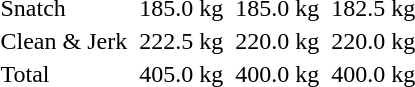<table>
<tr>
<td>Snatch</td>
<td></td>
<td>185.0 kg</td>
<td></td>
<td>185.0 kg</td>
<td></td>
<td>182.5 kg</td>
</tr>
<tr>
<td>Clean & Jerk</td>
<td></td>
<td>222.5 kg</td>
<td></td>
<td>220.0 kg</td>
<td></td>
<td>220.0 kg</td>
</tr>
<tr>
<td>Total</td>
<td></td>
<td>405.0 kg</td>
<td></td>
<td>400.0 kg</td>
<td></td>
<td>400.0 kg</td>
</tr>
</table>
